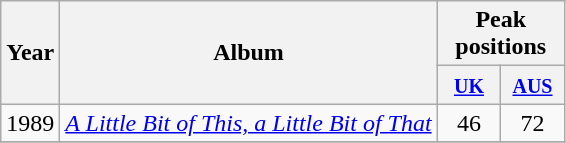<table class="wikitable">
<tr>
<th rowspan="2">Year</th>
<th rowspan="2">Album</th>
<th colspan="2">Peak positions</th>
</tr>
<tr>
<th width="35"><small><a href='#'>UK</a></small><br></th>
<th width="35"><small><a href='#'>AUS</a></small><br></th>
</tr>
<tr>
<td>1989</td>
<td><em><a href='#'>A Little Bit of This, a Little Bit of That</a></em></td>
<td align=center>46</td>
<td align=center>72</td>
</tr>
<tr>
</tr>
</table>
